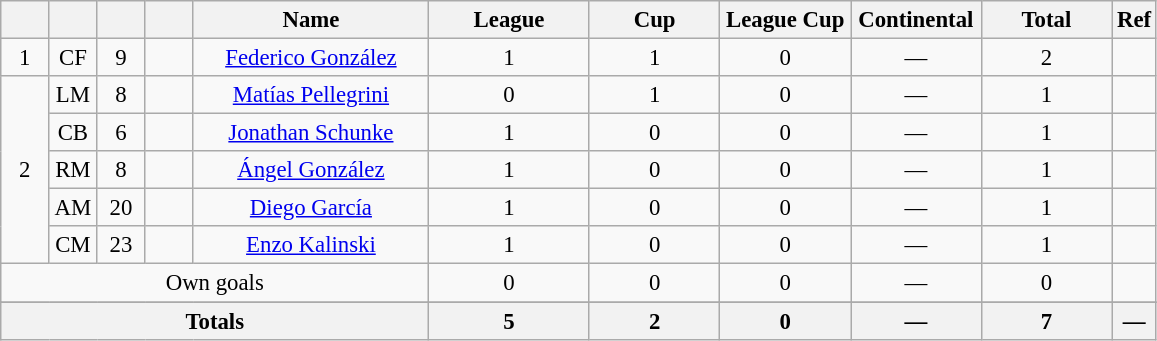<table class="wikitable sortable" style="font-size: 95%; text-align: center;">
<tr>
<th style="width:25px; background:#; color:;"></th>
<th style="width:25px; background:#; color:;"></th>
<th style="width:25px; background:#; color:;"></th>
<th style="width:25px; background:#; color:;"></th>
<th style="width:150px; background:#; color:;">Name</th>
<th style="width:100px; background:#; color:;">League</th>
<th style="width:80px; background:#; color:;">Cup</th>
<th style="width:80px; background:#; color:;">League Cup</th>
<th style="width:80px; background:#; color:;">Continental</th>
<th style="width:80px; background:#; color:;"><strong>Total</strong></th>
<th style="width:10px; background:#; color:;"><strong>Ref</strong></th>
</tr>
<tr>
<td>1</td>
<td>CF</td>
<td>9</td>
<td></td>
<td data-sort-value="González, Federico"><a href='#'>Federico González</a></td>
<td>1</td>
<td>1</td>
<td>0</td>
<td>—</td>
<td>2</td>
<td></td>
</tr>
<tr>
<td rowspan=5>2</td>
<td>LM</td>
<td>8</td>
<td></td>
<td data-sort-value="Pellegrini, Matías"><a href='#'>Matías Pellegrini</a></td>
<td>0</td>
<td>1</td>
<td>0</td>
<td>—</td>
<td>1</td>
<td></td>
</tr>
<tr>
<td>CB</td>
<td>6</td>
<td></td>
<td data-sort-value="Schunke, Jonathan"><a href='#'>Jonathan Schunke</a></td>
<td>1</td>
<td>0</td>
<td>0</td>
<td>—</td>
<td>1</td>
<td></td>
</tr>
<tr>
<td>RM</td>
<td>8</td>
<td></td>
<td data-sort-value="González, Ángel"><a href='#'>Ángel González</a></td>
<td>1</td>
<td>0</td>
<td>0</td>
<td>—</td>
<td>1</td>
<td></td>
</tr>
<tr>
<td>AM</td>
<td>20</td>
<td></td>
<td data-sort-value="García, Diego"><a href='#'>Diego García</a></td>
<td>1</td>
<td>0</td>
<td>0</td>
<td>—</td>
<td>1</td>
<td></td>
</tr>
<tr>
<td>CM</td>
<td>23</td>
<td></td>
<td data-sort-value="Kalinski, Enzo"><a href='#'>Enzo Kalinski</a></td>
<td>1</td>
<td>0</td>
<td>0</td>
<td>—</td>
<td>1</td>
<td></td>
</tr>
<tr>
<td colspan="5">Own goals</td>
<td>0</td>
<td>0</td>
<td>0</td>
<td>—</td>
<td>0</td>
<td></td>
</tr>
<tr>
</tr>
<tr class="sortbottom">
</tr>
<tr class="sortbottom">
<th colspan=5><strong>Totals</strong></th>
<th><strong>5</strong></th>
<th><strong>2</strong></th>
<th><strong>0</strong></th>
<th><strong>—</strong></th>
<th><strong>7</strong></th>
<th><strong>—</strong></th>
</tr>
</table>
